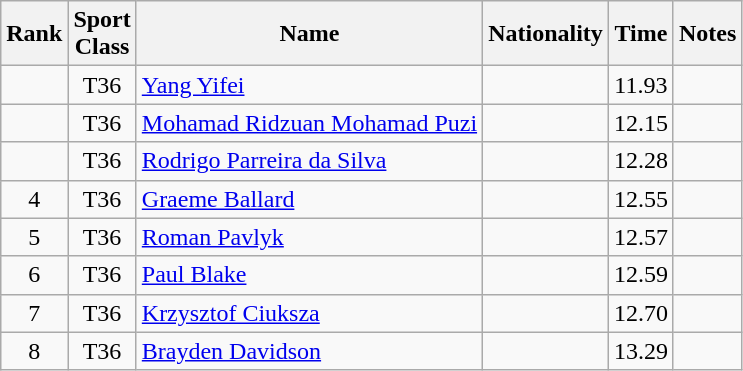<table class="wikitable sortable" style="text-align:center">
<tr>
<th>Rank</th>
<th>Sport<br>Class</th>
<th>Name</th>
<th>Nationality</th>
<th>Time</th>
<th>Notes</th>
</tr>
<tr>
<td></td>
<td>T36</td>
<td align=left><a href='#'>Yang Yifei</a></td>
<td align=left></td>
<td>11.93</td>
<td></td>
</tr>
<tr>
<td></td>
<td>T36</td>
<td align=left><a href='#'>Mohamad Ridzuan Mohamad Puzi</a></td>
<td align=left></td>
<td>12.15</td>
<td></td>
</tr>
<tr>
<td></td>
<td>T36</td>
<td align=left><a href='#'>Rodrigo Parreira da Silva</a></td>
<td align=left></td>
<td>12.28</td>
<td></td>
</tr>
<tr>
<td>4</td>
<td>T36</td>
<td align=left><a href='#'>Graeme Ballard</a></td>
<td align=left></td>
<td>12.55</td>
<td></td>
</tr>
<tr>
<td>5</td>
<td>T36</td>
<td align=left><a href='#'>Roman Pavlyk</a></td>
<td align=left></td>
<td>12.57</td>
<td></td>
</tr>
<tr>
<td>6</td>
<td>T36</td>
<td align=left><a href='#'>Paul Blake</a></td>
<td align=left></td>
<td>12.59</td>
<td></td>
</tr>
<tr>
<td>7</td>
<td>T36</td>
<td align=left><a href='#'>Krzysztof Ciuksza</a></td>
<td align=left></td>
<td>12.70</td>
<td></td>
</tr>
<tr>
<td>8</td>
<td>T36</td>
<td align=left><a href='#'>Brayden Davidson</a></td>
<td align=left></td>
<td>13.29</td>
<td></td>
</tr>
</table>
